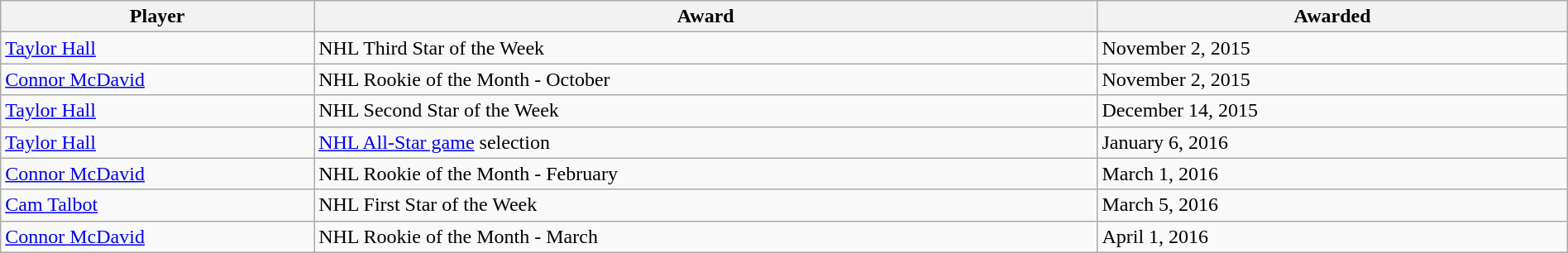<table class="wikitable sortable" style="width:100%;">
<tr>
<th style="width:20%;">Player</th>
<th style="width:50%;">Award</th>
<th style="width:30%;" data-sort-type="date">Awarded</th>
</tr>
<tr>
<td><a href='#'>Taylor Hall</a></td>
<td>NHL Third Star of the Week</td>
<td>November 2, 2015</td>
</tr>
<tr>
<td><a href='#'>Connor McDavid</a></td>
<td>NHL Rookie of the Month - October</td>
<td>November 2, 2015</td>
</tr>
<tr>
<td><a href='#'>Taylor Hall</a></td>
<td>NHL Second Star of the Week</td>
<td>December 14, 2015</td>
</tr>
<tr>
<td><a href='#'>Taylor Hall</a></td>
<td><a href='#'>NHL All-Star game</a> selection</td>
<td>January 6, 2016</td>
</tr>
<tr>
<td><a href='#'>Connor McDavid</a></td>
<td NHL Rookie of the Month>NHL Rookie of the Month - February</td>
<td>March 1, 2016</td>
</tr>
<tr>
<td><a href='#'>Cam Talbot</a></td>
<td NHL First Star of the Week>NHL First Star of the Week</td>
<td>March 5, 2016</td>
</tr>
<tr>
<td><a href='#'>Connor McDavid</a></td>
<td NHL Rookie of the Month>NHL Rookie of the Month - March</td>
<td>April 1, 2016</td>
</tr>
</table>
